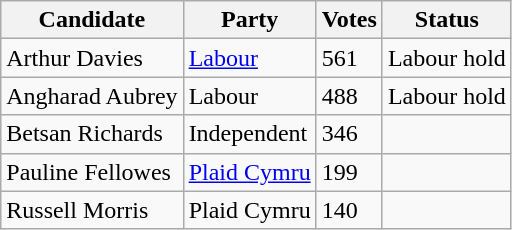<table class="wikitable sortable">
<tr>
<th>Candidate</th>
<th>Party</th>
<th>Votes</th>
<th>Status</th>
</tr>
<tr>
<td>Arthur Davies</td>
<td><a href='#'>Labour</a></td>
<td>561</td>
<td>Labour hold</td>
</tr>
<tr>
<td>Angharad Aubrey</td>
<td>Labour</td>
<td>488</td>
<td>Labour hold</td>
</tr>
<tr>
<td>Betsan Richards</td>
<td>Independent</td>
<td>346</td>
<td></td>
</tr>
<tr>
<td>Pauline Fellowes</td>
<td><a href='#'>Plaid Cymru</a></td>
<td>199</td>
<td></td>
</tr>
<tr>
<td>Russell Morris</td>
<td>Plaid Cymru</td>
<td>140</td>
<td></td>
</tr>
</table>
